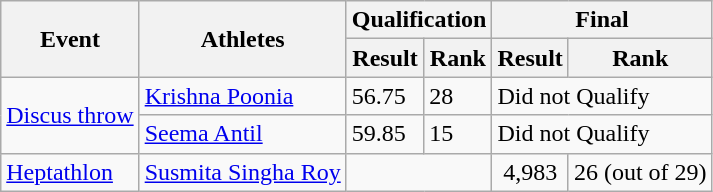<table class="wikitable" border="1" style="font-size:100%">
<tr>
<th rowspan="2">Event</th>
<th rowspan="2">Athletes</th>
<th colspan="2">Qualification</th>
<th colspan="2">Final</th>
</tr>
<tr>
<th>Result</th>
<th>Rank</th>
<th>Result</th>
<th>Rank</th>
</tr>
<tr>
<td rowspan=2><a href='#'>Discus throw</a></td>
<td><a href='#'>Krishna Poonia</a></td>
<td>56.75</td>
<td>28</td>
<td colspan=2>Did not Qualify</td>
</tr>
<tr>
<td><a href='#'>Seema Antil</a></td>
<td>59.85</td>
<td>15</td>
<td colspan=2>Did not Qualify</td>
</tr>
<tr>
<td><a href='#'>Heptathlon</a></td>
<td><a href='#'>Susmita Singha Roy</a></td>
<td align=center colspan="2"></td>
<td align=center>4,983</td>
<td align=center>26 (out of 29)</td>
</tr>
</table>
